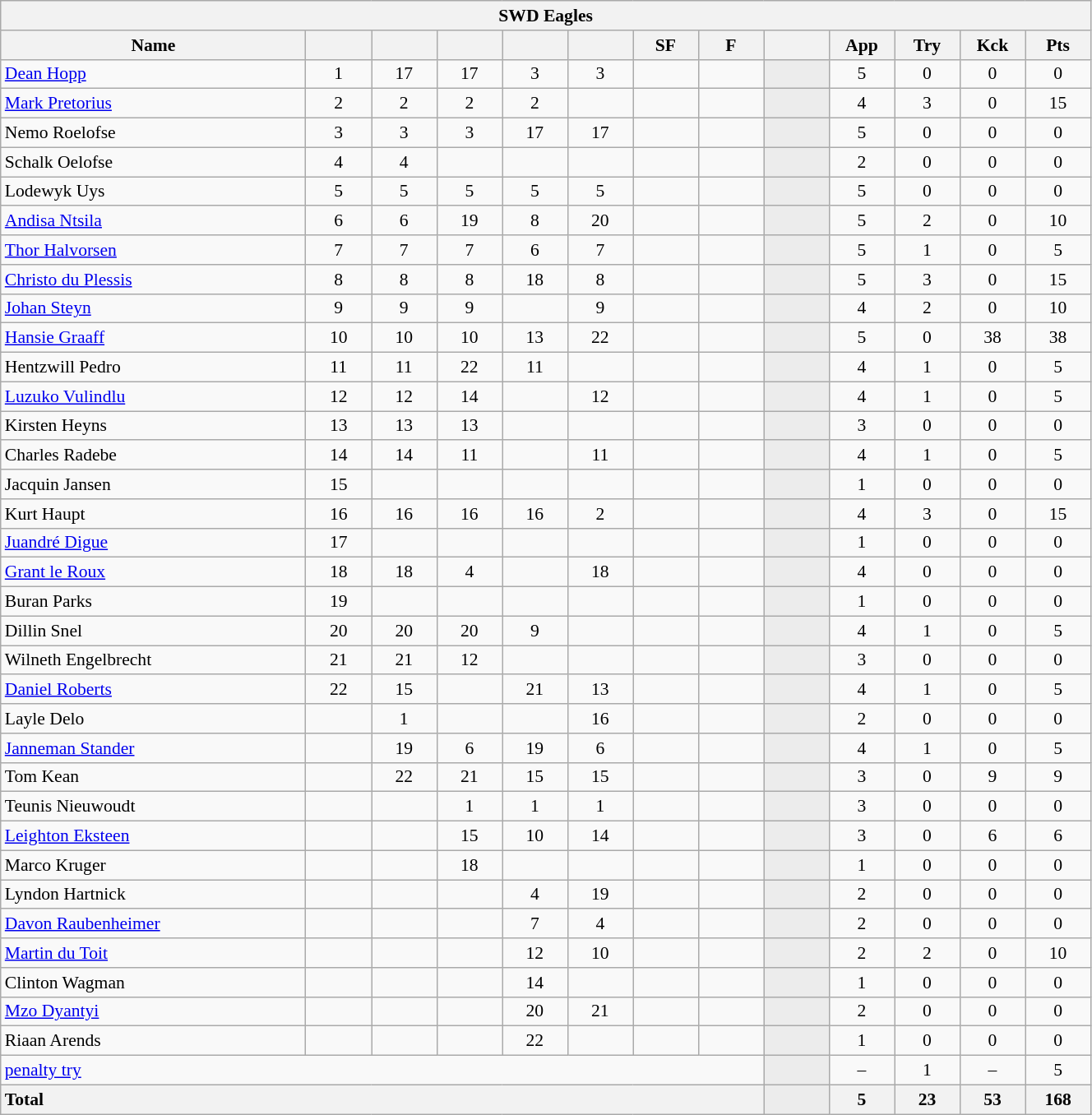<table class="wikitable collapsible collapsed sortable" style="text-align:center; font-size:90%; width:70%">
<tr>
<th colspan="100%">SWD Eagles</th>
</tr>
<tr>
<th style="width:28%;">Name</th>
<th style="width:6%;"></th>
<th style="width:6%;"></th>
<th style="width:6%;"></th>
<th style="width:6%;"></th>
<th style="width:6%;"></th>
<th style="width:6%;">SF</th>
<th style="width:6%;">F</th>
<th style="width:6%;"></th>
<th style="width:6%;">App</th>
<th style="width:6%;">Try</th>
<th style="width:6%;">Kck</th>
<th style="width:6%;">Pts</th>
</tr>
<tr>
<td style="text-align:left;"><a href='#'>Dean Hopp</a></td>
<td>1</td>
<td>17 </td>
<td>17 </td>
<td>3</td>
<td>3</td>
<td></td>
<td></td>
<td style="background:#ECECEC;"></td>
<td>5</td>
<td>0</td>
<td>0</td>
<td>0</td>
</tr>
<tr>
<td style="text-align:left;"><a href='#'>Mark Pretorius</a></td>
<td>2</td>
<td>2</td>
<td>2</td>
<td>2</td>
<td></td>
<td></td>
<td></td>
<td style="background:#ECECEC;"></td>
<td>4</td>
<td>3</td>
<td>0</td>
<td>15</td>
</tr>
<tr>
<td style="text-align:left;">Nemo Roelofse</td>
<td>3</td>
<td>3</td>
<td>3</td>
<td>17 </td>
<td>17 </td>
<td></td>
<td></td>
<td style="background:#ECECEC;"></td>
<td>5</td>
<td>0</td>
<td>0</td>
<td>0</td>
</tr>
<tr>
<td style="text-align:left;">Schalk Oelofse</td>
<td>4</td>
<td>4</td>
<td></td>
<td></td>
<td></td>
<td></td>
<td></td>
<td style="background:#ECECEC;"></td>
<td>2</td>
<td>0</td>
<td>0</td>
<td>0</td>
</tr>
<tr>
<td style="text-align:left;">Lodewyk Uys</td>
<td>5</td>
<td>5</td>
<td>5</td>
<td>5</td>
<td>5</td>
<td></td>
<td></td>
<td style="background:#ECECEC;"></td>
<td>5</td>
<td>0</td>
<td>0</td>
<td>0</td>
</tr>
<tr>
<td style="text-align:left;"><a href='#'>Andisa Ntsila</a></td>
<td>6</td>
<td>6</td>
<td>19 </td>
<td>8</td>
<td>20 </td>
<td></td>
<td></td>
<td style="background:#ECECEC;"></td>
<td>5</td>
<td>2</td>
<td>0</td>
<td>10</td>
</tr>
<tr>
<td style="text-align:left;"><a href='#'>Thor Halvorsen</a></td>
<td>7</td>
<td>7</td>
<td>7</td>
<td>6</td>
<td>7</td>
<td></td>
<td></td>
<td style="background:#ECECEC;"></td>
<td>5</td>
<td>1</td>
<td>0</td>
<td>5</td>
</tr>
<tr>
<td style="text-align:left;"><a href='#'>Christo du Plessis</a></td>
<td>8</td>
<td>8</td>
<td>8</td>
<td>18 </td>
<td>8</td>
<td></td>
<td></td>
<td style="background:#ECECEC;"></td>
<td>5</td>
<td>3</td>
<td>0</td>
<td>15</td>
</tr>
<tr>
<td style="text-align:left;"><a href='#'>Johan Steyn</a></td>
<td>9</td>
<td>9</td>
<td>9</td>
<td></td>
<td>9</td>
<td></td>
<td></td>
<td style="background:#ECECEC;"></td>
<td>4</td>
<td>2</td>
<td>0</td>
<td>10</td>
</tr>
<tr>
<td style="text-align:left;"><a href='#'>Hansie Graaff</a></td>
<td>10</td>
<td>10</td>
<td>10</td>
<td>13</td>
<td>22 </td>
<td></td>
<td></td>
<td style="background:#ECECEC;"></td>
<td>5</td>
<td>0</td>
<td>38</td>
<td>38</td>
</tr>
<tr>
<td style="text-align:left;">Hentzwill Pedro</td>
<td>11</td>
<td>11</td>
<td>22 </td>
<td>11</td>
<td></td>
<td></td>
<td></td>
<td style="background:#ECECEC;"></td>
<td>4</td>
<td>1</td>
<td>0</td>
<td>5</td>
</tr>
<tr>
<td style="text-align:left;"><a href='#'>Luzuko Vulindlu</a></td>
<td>12</td>
<td>12</td>
<td>14</td>
<td></td>
<td>12</td>
<td></td>
<td></td>
<td style="background:#ECECEC;"></td>
<td>4</td>
<td>1</td>
<td>0</td>
<td>5</td>
</tr>
<tr>
<td style="text-align:left;">Kirsten Heyns</td>
<td>13</td>
<td>13</td>
<td>13</td>
<td></td>
<td></td>
<td></td>
<td></td>
<td style="background:#ECECEC;"></td>
<td>3</td>
<td>0</td>
<td>0</td>
<td>0</td>
</tr>
<tr>
<td style="text-align:left;">Charles Radebe</td>
<td>14</td>
<td>14</td>
<td>11</td>
<td></td>
<td>11</td>
<td></td>
<td></td>
<td style="background:#ECECEC;"></td>
<td>4</td>
<td>1</td>
<td>0</td>
<td>5</td>
</tr>
<tr>
<td style="text-align:left;">Jacquin Jansen</td>
<td>15</td>
<td></td>
<td></td>
<td></td>
<td></td>
<td></td>
<td></td>
<td style="background:#ECECEC;"></td>
<td>1</td>
<td>0</td>
<td>0</td>
<td>0</td>
</tr>
<tr>
<td style="text-align:left;">Kurt Haupt</td>
<td>16 </td>
<td>16</td>
<td>16 </td>
<td>16 </td>
<td>2</td>
<td></td>
<td></td>
<td style="background:#ECECEC;"></td>
<td>4</td>
<td>3</td>
<td>0</td>
<td>15</td>
</tr>
<tr>
<td style="text-align:left;"><a href='#'>Juandré Digue</a></td>
<td>17 </td>
<td></td>
<td></td>
<td></td>
<td></td>
<td></td>
<td></td>
<td style="background:#ECECEC;"></td>
<td>1</td>
<td>0</td>
<td>0</td>
<td>0</td>
</tr>
<tr>
<td style="text-align:left;"><a href='#'>Grant le Roux</a></td>
<td>18 </td>
<td>18 </td>
<td>4</td>
<td></td>
<td>18 </td>
<td></td>
<td></td>
<td style="background:#ECECEC;"></td>
<td>4</td>
<td>0</td>
<td>0</td>
<td>0</td>
</tr>
<tr>
<td style="text-align:left;">Buran Parks</td>
<td>19 </td>
<td></td>
<td></td>
<td></td>
<td></td>
<td></td>
<td></td>
<td style="background:#ECECEC;"></td>
<td>1</td>
<td>0</td>
<td>0</td>
<td>0</td>
</tr>
<tr>
<td style="text-align:left;">Dillin Snel</td>
<td>20 </td>
<td>20 </td>
<td>20 </td>
<td>9</td>
<td></td>
<td></td>
<td></td>
<td style="background:#ECECEC;"></td>
<td>4</td>
<td>1</td>
<td>0</td>
<td>5</td>
</tr>
<tr>
<td style="text-align:left;">Wilneth Engelbrecht</td>
<td>21 </td>
<td>21 </td>
<td>12</td>
<td></td>
<td></td>
<td></td>
<td></td>
<td style="background:#ECECEC;"></td>
<td>3</td>
<td>0</td>
<td>0</td>
<td>0</td>
</tr>
<tr>
<td style="text-align:left;"><a href='#'>Daniel Roberts</a></td>
<td>22 </td>
<td>15</td>
<td></td>
<td>21 </td>
<td>13</td>
<td></td>
<td></td>
<td style="background:#ECECEC;"></td>
<td>4</td>
<td>1</td>
<td>0</td>
<td>5</td>
</tr>
<tr>
<td style="text-align:left;">Layle Delo</td>
<td></td>
<td>1</td>
<td></td>
<td></td>
<td>16 </td>
<td></td>
<td></td>
<td style="background:#ECECEC;"></td>
<td>2</td>
<td>0</td>
<td>0</td>
<td>0</td>
</tr>
<tr>
<td style="text-align:left;"><a href='#'>Janneman Stander</a></td>
<td></td>
<td>19 </td>
<td>6</td>
<td>19 </td>
<td>6</td>
<td></td>
<td></td>
<td style="background:#ECECEC;"></td>
<td>4</td>
<td>1</td>
<td>0</td>
<td>5</td>
</tr>
<tr>
<td style="text-align:left;">Tom Kean</td>
<td></td>
<td>22 </td>
<td>21</td>
<td>15</td>
<td>15</td>
<td></td>
<td></td>
<td style="background:#ECECEC;"></td>
<td>3</td>
<td>0</td>
<td>9</td>
<td>9</td>
</tr>
<tr>
<td style="text-align:left;">Teunis Nieuwoudt</td>
<td></td>
<td></td>
<td>1</td>
<td>1</td>
<td>1</td>
<td></td>
<td></td>
<td style="background:#ECECEC;"></td>
<td>3</td>
<td>0</td>
<td>0</td>
<td>0</td>
</tr>
<tr>
<td style="text-align:left;"><a href='#'>Leighton Eksteen</a></td>
<td></td>
<td></td>
<td>15</td>
<td>10</td>
<td>14</td>
<td></td>
<td></td>
<td style="background:#ECECEC;"></td>
<td>3</td>
<td>0</td>
<td>6</td>
<td>6</td>
</tr>
<tr>
<td style="text-align:left;">Marco Kruger</td>
<td></td>
<td></td>
<td>18 </td>
<td></td>
<td></td>
<td></td>
<td></td>
<td style="background:#ECECEC;"></td>
<td>1</td>
<td>0</td>
<td>0</td>
<td>0</td>
</tr>
<tr>
<td style="text-align:left;">Lyndon Hartnick</td>
<td></td>
<td></td>
<td></td>
<td>4</td>
<td>19 </td>
<td></td>
<td></td>
<td style="background:#ECECEC;"></td>
<td>2</td>
<td>0</td>
<td>0</td>
<td>0</td>
</tr>
<tr>
<td style="text-align:left;"><a href='#'>Davon Raubenheimer</a></td>
<td></td>
<td></td>
<td></td>
<td>7</td>
<td>4</td>
<td></td>
<td></td>
<td style="background:#ECECEC;"></td>
<td>2</td>
<td>0</td>
<td>0</td>
<td>0</td>
</tr>
<tr>
<td style="text-align:left;"><a href='#'>Martin du Toit</a></td>
<td></td>
<td></td>
<td></td>
<td>12</td>
<td>10</td>
<td></td>
<td></td>
<td style="background:#ECECEC;"></td>
<td>2</td>
<td>2</td>
<td>0</td>
<td>10</td>
</tr>
<tr>
<td style="text-align:left;">Clinton Wagman</td>
<td></td>
<td></td>
<td></td>
<td>14</td>
<td></td>
<td></td>
<td></td>
<td style="background:#ECECEC;"></td>
<td>1</td>
<td>0</td>
<td>0</td>
<td>0</td>
</tr>
<tr>
<td style="text-align:left;"><a href='#'>Mzo Dyantyi</a></td>
<td></td>
<td></td>
<td></td>
<td>20 </td>
<td>21 </td>
<td></td>
<td></td>
<td style="background:#ECECEC;"></td>
<td>2</td>
<td>0</td>
<td>0</td>
<td>0</td>
</tr>
<tr>
<td style="text-align:left;">Riaan Arends</td>
<td></td>
<td></td>
<td></td>
<td>22 </td>
<td></td>
<td></td>
<td></td>
<td style="background:#ECECEC;"></td>
<td>1</td>
<td>0</td>
<td>0</td>
<td>0</td>
</tr>
<tr>
<td colspan="8" style="text-align:left;"><a href='#'>penalty try</a></td>
<td style="background:#ECECEC;"></td>
<td>–</td>
<td>1</td>
<td>–</td>
<td>5</td>
</tr>
<tr>
<th colspan="8" style="text-align:left;">Total</th>
<th style="background:#ECECEC;"></th>
<th>5</th>
<th>23</th>
<th>53</th>
<th>168</th>
</tr>
</table>
